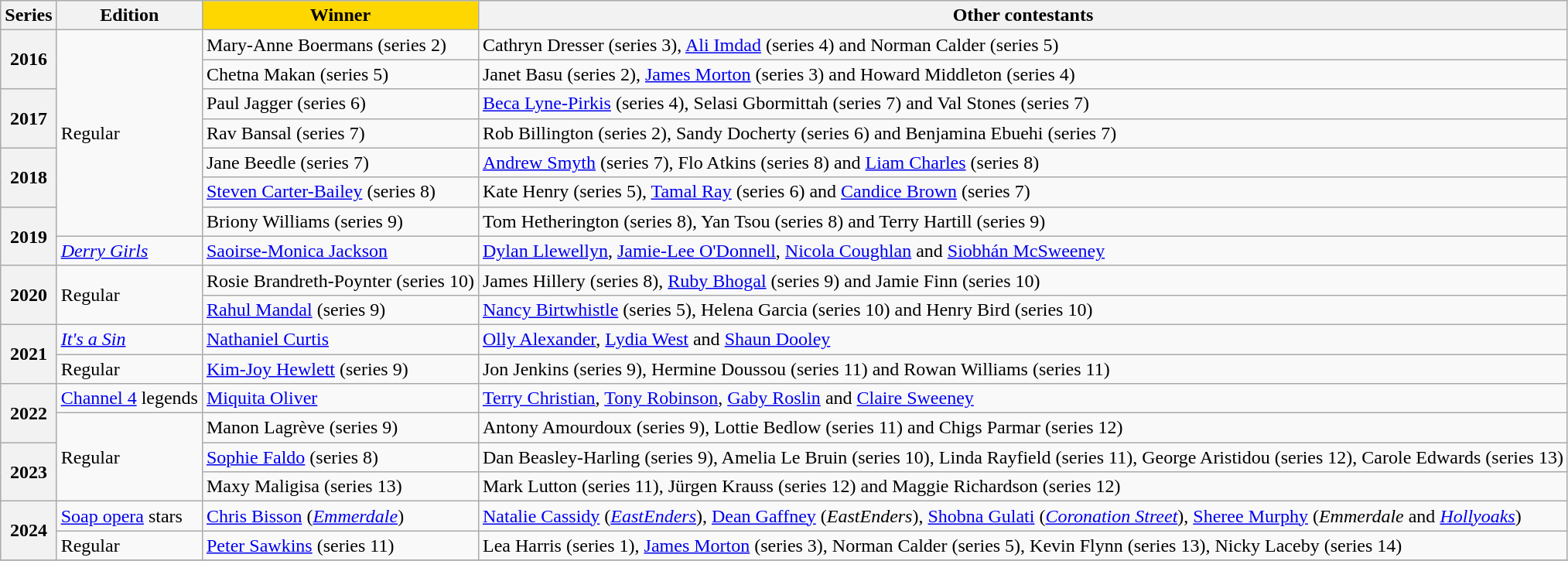<table class="wikitable" style="white-space:nowrap; width:100%;">
<tr>
<th scope="col">Series</th>
<th scope="col">Edition</th>
<th scope="col" style="background:gold;">Winner</th>
<th scope="col">Other contestants</th>
</tr>
<tr>
<th scope="row" rowspan="2">2016</th>
<td rowspan="7">Regular</td>
<td>Mary-Anne Boermans (series 2)</td>
<td>Cathryn Dresser (series 3), <a href='#'>Ali Imdad</a> (series 4) and Norman Calder (series 5)</td>
</tr>
<tr>
<td>Chetna Makan (series 5)</td>
<td>Janet Basu (series 2), <a href='#'>James Morton</a> (series 3) and Howard Middleton (series 4)</td>
</tr>
<tr>
<th scope="row" rowspan="2">2017</th>
<td>Paul Jagger (series 6)</td>
<td><a href='#'>Beca Lyne-Pirkis</a> (series 4), Selasi Gbormittah (series 7) and Val Stones (series 7)</td>
</tr>
<tr>
<td>Rav Bansal (series 7)</td>
<td>Rob Billington (series 2), Sandy Docherty (series 6) and Benjamina Ebuehi (series 7)</td>
</tr>
<tr>
<th scope="row" rowspan="2">2018</th>
<td>Jane Beedle (series 7)</td>
<td><a href='#'>Andrew Smyth</a> (series 7), Flo Atkins (series 8) and <a href='#'>Liam Charles</a> (series 8)</td>
</tr>
<tr>
<td><a href='#'>Steven Carter-Bailey</a> (series 8)</td>
<td>Kate Henry (series 5), <a href='#'>Tamal Ray</a> (series 6) and <a href='#'>Candice Brown</a> (series 7)</td>
</tr>
<tr>
<th scope="row" rowspan="2">2019</th>
<td>Briony Williams (series 9)</td>
<td>Tom Hetherington (series 8), Yan Tsou (series 8) and Terry Hartill (series 9)</td>
</tr>
<tr>
<td><em><a href='#'>Derry Girls</a></em></td>
<td><a href='#'>Saoirse-Monica Jackson</a></td>
<td><a href='#'>Dylan Llewellyn</a>, <a href='#'>Jamie-Lee O'Donnell</a>, <a href='#'>Nicola Coughlan</a> and <a href='#'>Siobhán McSweeney</a></td>
</tr>
<tr>
<th scope="row" rowspan="2">2020</th>
<td rowspan="2">Regular</td>
<td>Rosie Brandreth-Poynter (series 10)</td>
<td>James Hillery (series 8), <a href='#'>Ruby Bhogal</a> (series 9) and Jamie Finn (series 10)</td>
</tr>
<tr>
<td><a href='#'>Rahul Mandal</a> (series 9)</td>
<td><a href='#'>Nancy Birtwhistle</a> (series 5), Helena Garcia (series 10) and Henry Bird (series 10)</td>
</tr>
<tr>
<th scope="row" rowspan="2">2021</th>
<td><em><a href='#'>It's a Sin</a></em></td>
<td><a href='#'>Nathaniel Curtis</a></td>
<td><a href='#'>Olly Alexander</a>, <a href='#'>Lydia West</a> and <a href='#'>Shaun Dooley</a></td>
</tr>
<tr>
<td>Regular</td>
<td><a href='#'>Kim-Joy Hewlett</a> (series 9)</td>
<td>Jon Jenkins (series 9),  Hermine Doussou (series 11) and Rowan Williams (series 11)</td>
</tr>
<tr>
<th scope="row" rowspan="2">2022</th>
<td><a href='#'>Channel 4</a> legends</td>
<td><a href='#'>Miquita Oliver</a></td>
<td><a href='#'>Terry Christian</a>, <a href='#'>Tony Robinson</a>, <a href='#'>Gaby Roslin</a> and <a href='#'>Claire Sweeney</a></td>
</tr>
<tr>
<td rowspan="3">Regular</td>
<td>Manon Lagrève (series 9)</td>
<td>Antony Amourdoux (series 9), Lottie Bedlow (series 11) and Chigs Parmar (series 12)</td>
</tr>
<tr>
<th scope="row" rowspan="2">2023</th>
<td><a href='#'>Sophie Faldo</a> (series 8)</td>
<td>Dan Beasley-Harling (series 9), Amelia Le Bruin (series 10), Linda Rayfield (series 11), George Aristidou (series 12), Carole Edwards (series 13)</td>
</tr>
<tr>
<td>Maxy Maligisa (series 13)</td>
<td>Mark Lutton (series 11), Jürgen Krauss (series 12) and Maggie Richardson (series 12)</td>
</tr>
<tr>
<th scope="row" rowspan="2">2024</th>
<td><a href='#'>Soap opera</a> stars</td>
<td><a href='#'>Chris Bisson</a> (<em><a href='#'>Emmerdale</a></em>)</td>
<td><a href='#'>Natalie Cassidy</a> (<em><a href='#'>EastEnders</a></em>), <a href='#'>Dean Gaffney</a> (<em>EastEnders</em>), <a href='#'>Shobna Gulati</a> (<em><a href='#'>Coronation Street</a></em>), <a href='#'>Sheree Murphy</a> (<em>Emmerdale</em> and <em><a href='#'>Hollyoaks</a></em>)</td>
</tr>
<tr>
<td>Regular</td>
<td><a href='#'>Peter Sawkins</a> (series 11)</td>
<td>Lea Harris (series 1), <a href='#'>James Morton</a> (series 3), Norman Calder (series 5), Kevin Flynn (series 13), Nicky Laceby (series 14)</td>
</tr>
<tr>
</tr>
</table>
